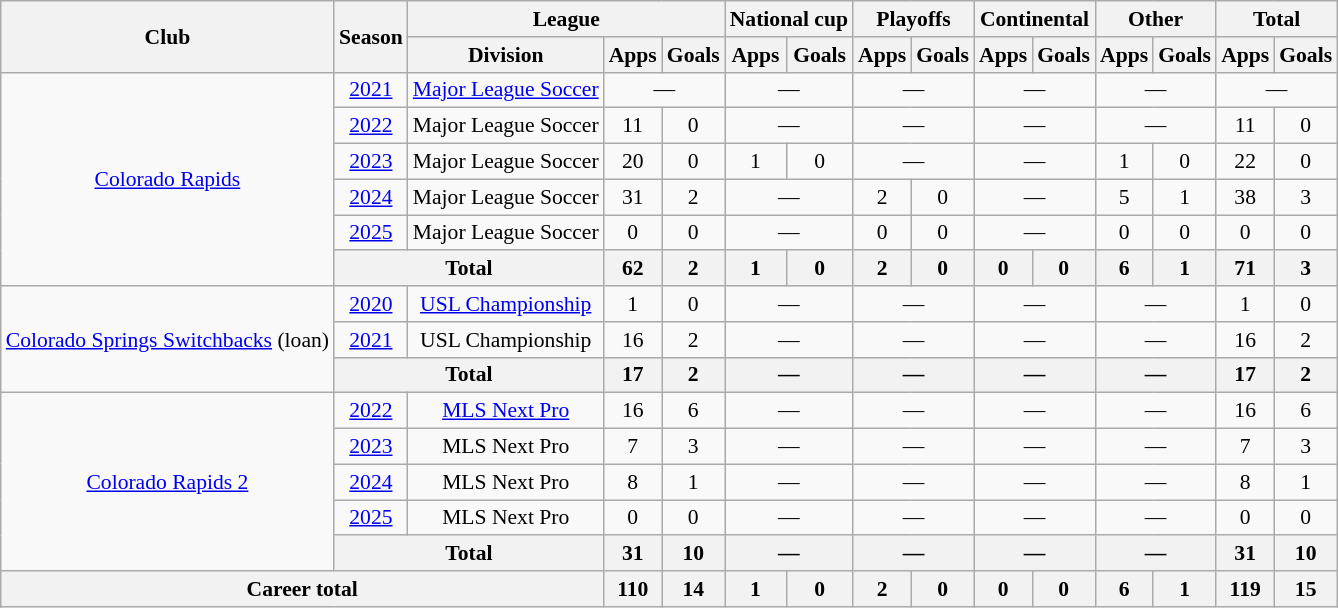<table class="wikitable" style="font-size:90%; text-align: center">
<tr>
<th rowspan="2">Club</th>
<th rowspan="2">Season</th>
<th colspan="3">League</th>
<th colspan="2">National cup</th>
<th colspan="2">Playoffs</th>
<th colspan="2">Continental</th>
<th colspan="2">Other</th>
<th colspan="2">Total</th>
</tr>
<tr>
<th>Division</th>
<th>Apps</th>
<th>Goals</th>
<th>Apps</th>
<th>Goals</th>
<th>Apps</th>
<th>Goals</th>
<th>Apps</th>
<th>Goals</th>
<th>Apps</th>
<th>Goals</th>
<th>Apps</th>
<th>Goals</th>
</tr>
<tr>
<td rowspan="6"><a href='#'>Colorado Rapids</a></td>
<td><a href='#'>2021</a></td>
<td><a href='#'>Major League Soccer</a></td>
<td colspan="2">—</td>
<td colspan="2">—</td>
<td colspan="2">—</td>
<td colspan="2">—</td>
<td colspan="2">—</td>
<td colspan="2">—</td>
</tr>
<tr>
<td><a href='#'>2022</a></td>
<td>Major League Soccer</td>
<td>11</td>
<td>0</td>
<td colspan="2">—</td>
<td colspan="2">—</td>
<td colspan="2">—</td>
<td colspan="2">—</td>
<td>11</td>
<td>0</td>
</tr>
<tr>
<td><a href='#'>2023</a></td>
<td>Major League Soccer</td>
<td>20</td>
<td>0</td>
<td>1</td>
<td>0</td>
<td colspan="2">—</td>
<td colspan="2">—</td>
<td>1</td>
<td>0</td>
<td>22</td>
<td>0</td>
</tr>
<tr>
<td><a href='#'>2024</a></td>
<td>Major League Soccer</td>
<td>31</td>
<td>2</td>
<td colspan="2">—</td>
<td>2</td>
<td>0</td>
<td colspan="2">—</td>
<td>5</td>
<td>1</td>
<td>38</td>
<td>3</td>
</tr>
<tr>
<td><a href='#'>2025</a></td>
<td>Major League Soccer</td>
<td>0</td>
<td>0</td>
<td colspan="2">—</td>
<td>0</td>
<td>0</td>
<td colspan="2">—</td>
<td>0</td>
<td>0</td>
<td>0</td>
<td>0</td>
</tr>
<tr>
<th colspan="2">Total</th>
<th>62</th>
<th>2</th>
<th>1</th>
<th>0</th>
<th>2</th>
<th>0</th>
<th>0</th>
<th>0</th>
<th>6</th>
<th>1</th>
<th>71</th>
<th>3</th>
</tr>
<tr>
<td rowspan="3"><a href='#'>Colorado Springs Switchbacks</a> (loan)</td>
<td><a href='#'>2020</a></td>
<td><a href='#'>USL Championship</a></td>
<td>1</td>
<td>0</td>
<td colspan="2">—</td>
<td colspan="2">—</td>
<td colspan="2">—</td>
<td colspan="2">—</td>
<td>1</td>
<td>0</td>
</tr>
<tr>
<td><a href='#'>2021</a></td>
<td>USL Championship</td>
<td>16</td>
<td>2</td>
<td colspan="2">—</td>
<td colspan="2">—</td>
<td colspan="2">—</td>
<td colspan="2">—</td>
<td>16</td>
<td>2</td>
</tr>
<tr>
<th colspan="2">Total</th>
<th>17</th>
<th>2</th>
<th colspan="2">—</th>
<th colspan="2">—</th>
<th colspan="2">—</th>
<th colspan="2">—</th>
<th>17</th>
<th>2</th>
</tr>
<tr>
<td rowspan="5"><a href='#'>Colorado Rapids 2</a></td>
<td><a href='#'>2022</a></td>
<td><a href='#'>MLS Next Pro</a></td>
<td>16</td>
<td>6</td>
<td colspan="2">—</td>
<td colspan="2">—</td>
<td colspan="2">—</td>
<td colspan="2">—</td>
<td>16</td>
<td>6</td>
</tr>
<tr>
<td><a href='#'>2023</a></td>
<td>MLS Next Pro</td>
<td>7</td>
<td>3</td>
<td colspan="2">—</td>
<td colspan="2">—</td>
<td colspan="2">—</td>
<td colspan="2">—</td>
<td>7</td>
<td>3</td>
</tr>
<tr>
<td><a href='#'>2024</a></td>
<td>MLS Next Pro</td>
<td>8</td>
<td>1</td>
<td colspan="2">—</td>
<td colspan="2">—</td>
<td colspan="2">—</td>
<td colspan="2">—</td>
<td>8</td>
<td>1</td>
</tr>
<tr>
<td><a href='#'>2025</a></td>
<td>MLS Next Pro</td>
<td>0</td>
<td>0</td>
<td colspan="2">—</td>
<td colspan="2">—</td>
<td colspan="2">—</td>
<td colspan="2">—</td>
<td>0</td>
<td>0</td>
</tr>
<tr>
<th colspan="2">Total</th>
<th>31</th>
<th>10</th>
<th colspan="2">—</th>
<th colspan="2">—</th>
<th colspan="2">—</th>
<th colspan="2">—</th>
<th>31</th>
<th>10</th>
</tr>
<tr>
<th colspan="3">Career total</th>
<th>110</th>
<th>14</th>
<th>1</th>
<th>0</th>
<th>2</th>
<th>0</th>
<th>0</th>
<th>0</th>
<th>6</th>
<th>1</th>
<th>119</th>
<th>15</th>
</tr>
</table>
